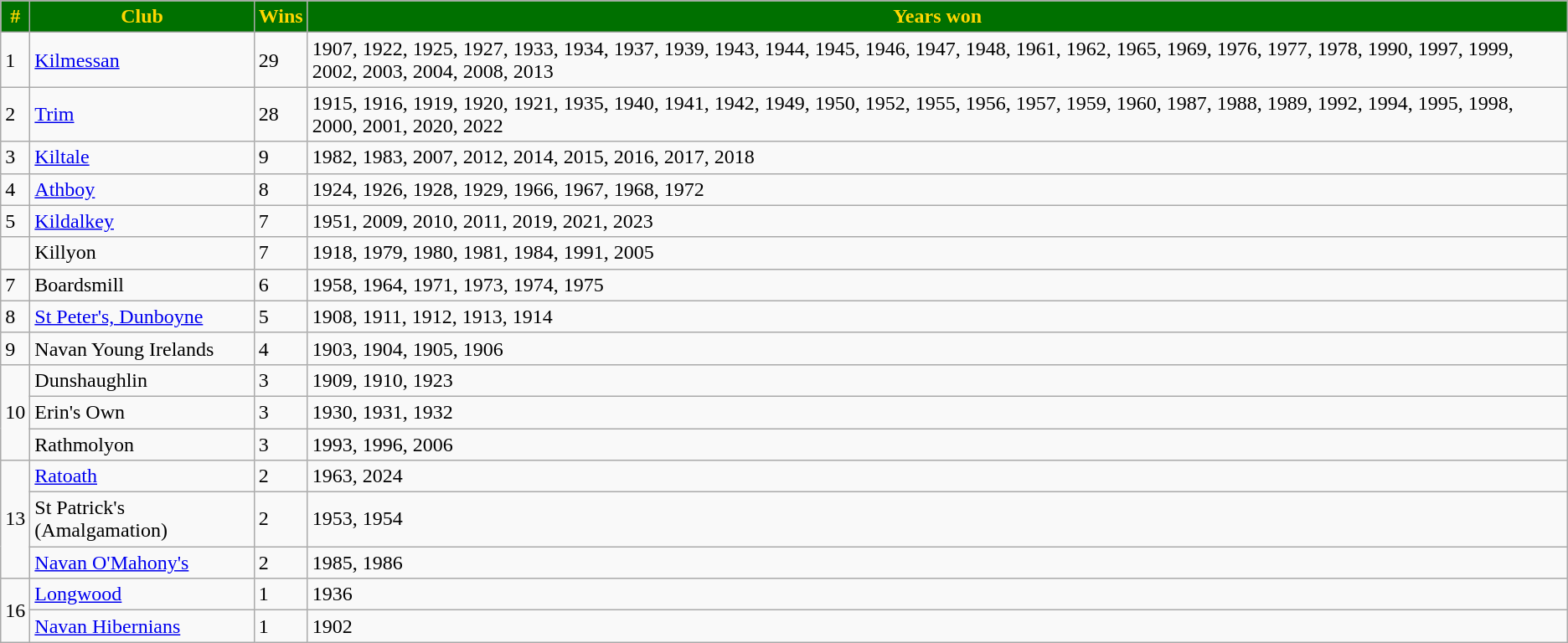<table class="wikitable">
<tr>
<th style="background:#007000;color:gold">#</th>
<th style="background:#007000;color:gold">Club</th>
<th style="background:#007000;color:gold">Wins</th>
<th style="background:#007000;color:gold">Years won</th>
</tr>
<tr>
<td>1</td>
<td><a href='#'>Kilmessan</a></td>
<td>29</td>
<td>1907, 1922, 1925, 1927, 1933, 1934, 1937, 1939, 1943, 1944, 1945, 1946, 1947, 1948, 1961, 1962, 1965, 1969, 1976, 1977, 1978, 1990, 1997, 1999, 2002, 2003, 2004, 2008, 2013</td>
</tr>
<tr>
<td>2</td>
<td><a href='#'>Trim</a></td>
<td>28</td>
<td>1915, 1916, 1919, 1920, 1921, 1935, 1940, 1941, 1942, 1949, 1950, 1952, 1955, 1956, 1957, 1959, 1960, 1987, 1988, 1989, 1992, 1994, 1995, 1998, 2000, 2001, 2020, 2022</td>
</tr>
<tr>
<td>3</td>
<td><a href='#'>Kiltale</a></td>
<td>9</td>
<td>1982, 1983, 2007, 2012, 2014, 2015, 2016, 2017, 2018</td>
</tr>
<tr>
<td>4</td>
<td><a href='#'>Athboy</a></td>
<td>8</td>
<td>1924, 1926, 1928, 1929, 1966, 1967, 1968, 1972</td>
</tr>
<tr>
<td>5</td>
<td><a href='#'>Kildalkey</a></td>
<td>7</td>
<td>1951, 2009, 2010, 2011, 2019, 2021, 2023</td>
</tr>
<tr>
<td></td>
<td>Killyon</td>
<td>7</td>
<td>1918, 1979, 1980, 1981, 1984, 1991, 2005</td>
</tr>
<tr>
<td>7</td>
<td>Boardsmill</td>
<td>6</td>
<td>1958, 1964, 1971, 1973, 1974, 1975</td>
</tr>
<tr>
<td>8</td>
<td><a href='#'>St Peter's, Dunboyne</a></td>
<td>5</td>
<td>1908, 1911, 1912, 1913, 1914</td>
</tr>
<tr>
<td>9</td>
<td>Navan Young Irelands</td>
<td>4</td>
<td>1903, 1904, 1905, 1906</td>
</tr>
<tr>
<td rowspan=3>10</td>
<td>Dunshaughlin</td>
<td>3</td>
<td>1909, 1910, 1923</td>
</tr>
<tr>
<td>Erin's Own</td>
<td>3</td>
<td>1930, 1931, 1932</td>
</tr>
<tr>
<td>Rathmolyon</td>
<td>3</td>
<td>1993, 1996, 2006</td>
</tr>
<tr>
<td rowspan="3">13</td>
<td><a href='#'>Ratoath</a></td>
<td>2</td>
<td>1963, 2024</td>
</tr>
<tr>
<td>St Patrick's (Amalgamation)</td>
<td>2</td>
<td>1953, 1954</td>
</tr>
<tr>
<td><a href='#'>Navan O'Mahony's</a></td>
<td>2</td>
<td>1985, 1986</td>
</tr>
<tr>
<td rowspan="2">16</td>
<td><a href='#'>Longwood</a></td>
<td>1</td>
<td>1936</td>
</tr>
<tr>
<td><a href='#'>Navan Hibernians</a></td>
<td>1</td>
<td>1902</td>
</tr>
</table>
